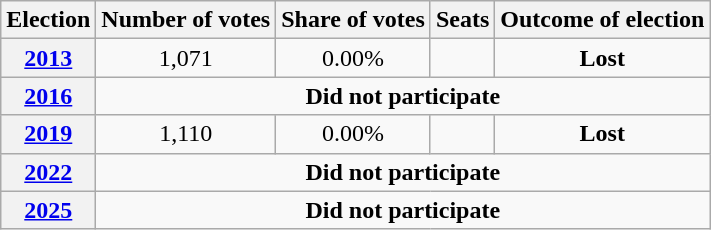<table class="sortable wikitable" style="text-align:center">
<tr>
<th>Election</th>
<th>Number of votes</th>
<th>Share of votes</th>
<th>Seats</th>
<th>Outcome of election</th>
</tr>
<tr>
<th><a href='#'>2013</a></th>
<td>1,071</td>
<td>0.00%</td>
<td></td>
<td><strong>Lost</strong></td>
</tr>
<tr>
<th><a href='#'>2016</a></th>
<td colspan="4"><strong>Did not participate</strong></td>
</tr>
<tr>
<th><a href='#'>2019</a></th>
<td>1,110</td>
<td>0.00%</td>
<td></td>
<td><strong>Lost</strong></td>
</tr>
<tr>
<th><a href='#'>2022</a></th>
<td colspan="4"><strong>Did not participate</strong></td>
</tr>
<tr>
<th><a href='#'>2025</a></th>
<td colspan="4"><strong>Did not participate</strong></td>
</tr>
</table>
